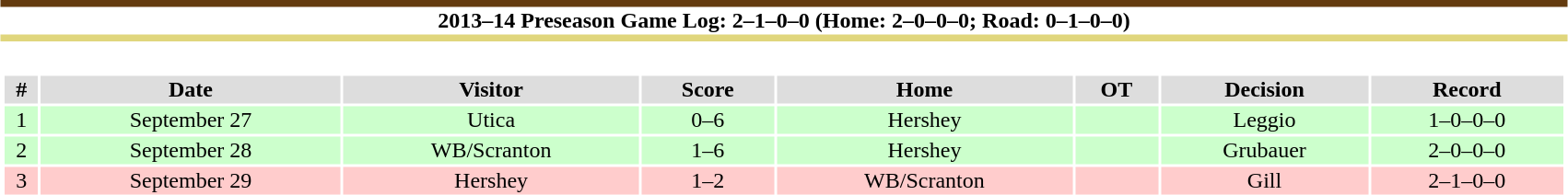<table class="toccolours"  style="width:90%; clear:both; margin:1.5em auto; text-align:center;">
<tr>
<th colspan="11" style="background:#fff; border-top:#643b0f 5px solid; border-bottom:#e0d67d 5px solid;">2013–14 Preseason Game Log: 2–1–0–0 (Home: 2–0–0–0; Road: 0–1–0–0)</th>
</tr>
<tr>
<td colspan=11><br><table class="toccolours collapsible" style="width:100%;">
<tr>
</tr>
<tr style="text-align:center; background:#ddd;">
<td><strong>#</strong></td>
<td><strong>Date</strong></td>
<td><strong>Visitor</strong></td>
<td><strong>Score</strong></td>
<td><strong>Home</strong></td>
<td><strong>OT</strong></td>
<td><strong>Decision</strong></td>
<td><strong>Record</strong></td>
</tr>
<tr align="center" bgcolor="#cfc">
<td>1</td>
<td>September 27</td>
<td>Utica</td>
<td>0–6</td>
<td>Hershey</td>
<td></td>
<td>Leggio</td>
<td>1–0–0–0</td>
</tr>
<tr align="center" bgcolor="#cfc">
<td>2</td>
<td>September 28</td>
<td>WB/Scranton</td>
<td>1–6</td>
<td>Hershey</td>
<td></td>
<td>Grubauer</td>
<td>2–0–0–0</td>
</tr>
<tr align="center" bgcolor="#fcc">
<td>3</td>
<td>September 29</td>
<td>Hershey</td>
<td>1–2</td>
<td>WB/Scranton</td>
<td></td>
<td>Gill</td>
<td>2–1–0–0</td>
</tr>
</table>
</td>
</tr>
</table>
